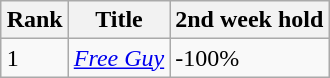<table class="wikitable sortable" style="margin:auto; margin:auto;">
<tr>
<th>Rank</th>
<th>Title</th>
<th>2nd week hold</th>
</tr>
<tr>
<td>1</td>
<td><em><a href='#'>Free Guy</a></em></td>
<td>-100%</td>
</tr>
</table>
